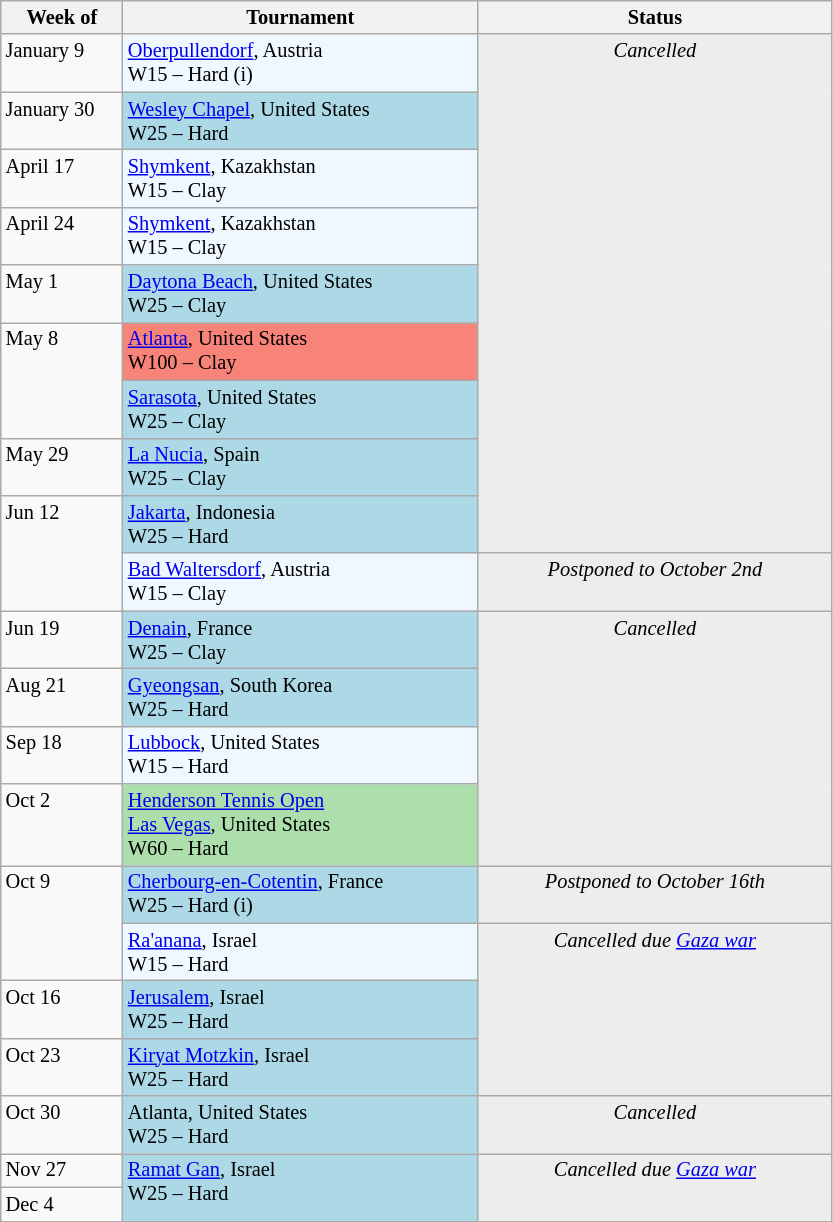<table class=wikitable style=font-size:85%>
<tr>
<th width=75>Week of</th>
<th width=230>Tournament</th>
<th width=230>Status</th>
</tr>
<tr valign=top>
<td>January 9</td>
<td style="background:#f0f8ff;"><a href='#'>Oberpullendorf</a>, Austria <br> W15 – Hard (i)</td>
<td rowspan=9 style="text-align:center; background:#ededed"><em>Cancelled</em></td>
</tr>
<tr valign=top>
<td>January 30</td>
<td style="background:lightblue;"><a href='#'>Wesley Chapel</a>, United States <br> W25 – Hard</td>
</tr>
<tr valign=top>
<td>April 17</td>
<td style="background:#f0f8ff;"><a href='#'>Shymkent</a>, Kazakhstan <br> W15 – Clay</td>
</tr>
<tr valign=top>
<td>April 24</td>
<td style="background:#f0f8ff;"><a href='#'>Shymkent</a>, Kazakhstan <br> W15 – Clay</td>
</tr>
<tr valign=top>
<td>May 1</td>
<td style="background:lightblue;"><a href='#'>Daytona Beach</a>, United States <br> W25 – Clay</td>
</tr>
<tr valign=top>
<td rowspan=2>May 8</td>
<td style="background:#f88379;"><a href='#'>Atlanta</a>, United States <br> W100 – Clay</td>
</tr>
<tr valign=top>
<td style="background:lightblue;"><a href='#'>Sarasota</a>, United States <br> W25 – Clay</td>
</tr>
<tr valign=top>
<td>May 29</td>
<td style="background:lightblue;"><a href='#'>La Nucia</a>, Spain <br> W25 – Clay</td>
</tr>
<tr valign=top>
<td rowspan=2>Jun 12</td>
<td style="background:lightblue;"><a href='#'>Jakarta</a>, Indonesia <br> W25 – Hard</td>
</tr>
<tr valign=top>
<td style="background:#f0f8ff;"><a href='#'>Bad Waltersdorf</a>, Austria<br> W15 – Clay</td>
<td style="text-align:center; background:#ededed"><em>Postponed to October 2nd</em></td>
</tr>
<tr valign=top>
<td>Jun 19</td>
<td style="background:lightblue;"><a href='#'>Denain</a>, France<br> W25 – Clay</td>
<td rowspan=4 style="text-align:center; background:#ededed"><em>Cancelled</em></td>
</tr>
<tr valign=top>
<td>Aug 21</td>
<td style="background:lightblue;"><a href='#'>Gyeongsan</a>, South Korea<br> W25 – Hard</td>
</tr>
<tr valign=top>
<td>Sep 18</td>
<td style="background:#f0f8ff;"><a href='#'>Lubbock</a>, United States<br> W15 – Hard</td>
</tr>
<tr valign=top>
<td>Oct 2</td>
<td style="background:#addfad"><a href='#'>Henderson Tennis Open</a> <br> <a href='#'>Las Vegas</a>, United States<br> W60 – Hard</td>
</tr>
<tr valign=top>
<td rowspan=2>Oct 9</td>
<td style="background:lightblue;"><a href='#'>Cherbourg-en-Cotentin</a>, France <br> W25 – Hard (i)</td>
<td style="text-align:center; background:#ededed"><em>Postponed to October 16th</em></td>
</tr>
<tr valign=top>
<td style="background:#f0f8ff;"><a href='#'>Ra'anana</a>, Israel <br> W15 – Hard</td>
<td rowspan=3 style="text-align:center; background:#ededed"><em>Cancelled due <a href='#'>Gaza war</a></em></td>
</tr>
<tr valign=top>
<td>Oct 16</td>
<td style="background:lightblue;"><a href='#'>Jerusalem</a>, Israel <br> W25 – Hard</td>
</tr>
<tr valign=top>
<td>Oct 23</td>
<td style="background:lightblue;"><a href='#'>Kiryat Motzkin</a>, Israel <br> W25 – Hard</td>
</tr>
<tr valign=top>
<td>Oct 30</td>
<td style="background:lightblue;">Atlanta, United States <br> W25 – Hard</td>
<td style="text-align:center; background:#ededed"><em>Cancelled</em></td>
</tr>
<tr valign=top>
<td>Nov 27</td>
<td rowspan=2 style="background:lightblue;"><a href='#'>Ramat Gan</a>, Israel <br> W25 – Hard</td>
<td rowspan=2 style="text-align:center; background:#ededed"><em>Cancelled due <a href='#'>Gaza war</a></em></td>
</tr>
<tr valign=top>
<td>Dec 4</td>
</tr>
</table>
